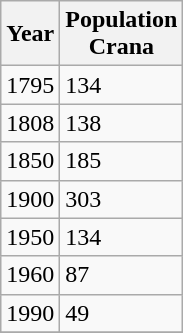<table class="wikitable">
<tr>
<th>Year</th>
<th>Population <br>Crana</th>
</tr>
<tr>
<td>1795</td>
<td>134</td>
</tr>
<tr>
<td>1808</td>
<td>138</td>
</tr>
<tr>
<td>1850</td>
<td>185</td>
</tr>
<tr>
<td>1900</td>
<td>303</td>
</tr>
<tr>
<td>1950</td>
<td>134</td>
</tr>
<tr>
<td>1960</td>
<td>87</td>
</tr>
<tr>
<td>1990</td>
<td>49</td>
</tr>
<tr>
</tr>
</table>
